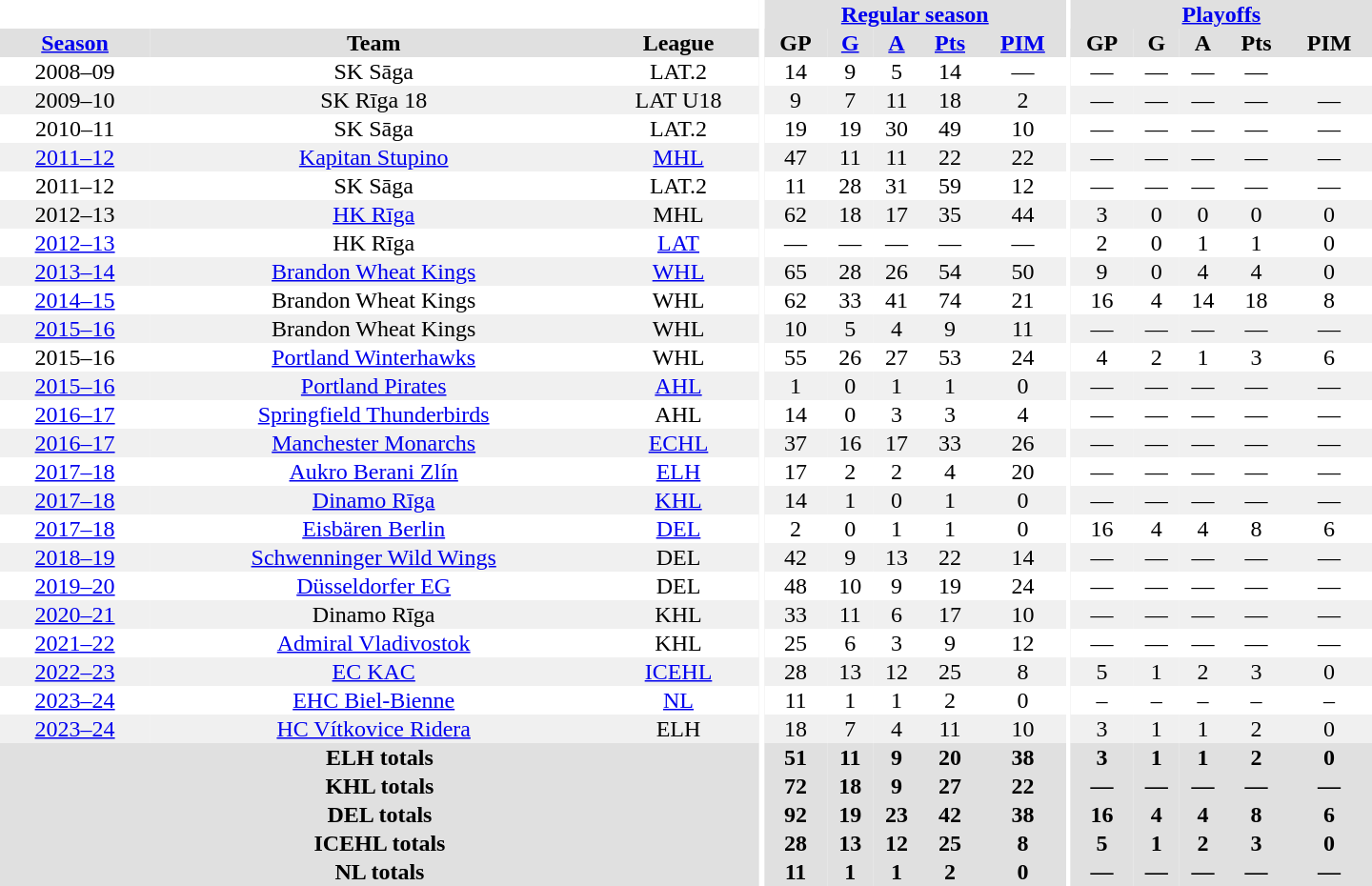<table border="0" cellpadding="1" cellspacing="0" style="text-align:center; width:60em">
<tr bgcolor="#e0e0e0">
<th colspan="3" bgcolor="#ffffff"></th>
<th rowspan="99" bgcolor="#ffffff"></th>
<th colspan="5"><a href='#'>Regular season</a></th>
<th rowspan="99" bgcolor="#ffffff"></th>
<th colspan="5"><a href='#'>Playoffs</a></th>
</tr>
<tr bgcolor="#e0e0e0">
<th><a href='#'>Season</a></th>
<th>Team</th>
<th>League</th>
<th>GP</th>
<th><a href='#'>G</a></th>
<th><a href='#'>A</a></th>
<th><a href='#'>Pts</a></th>
<th><a href='#'>PIM</a></th>
<th>GP</th>
<th>G</th>
<th>A</th>
<th>Pts</th>
<th>PIM</th>
</tr>
<tr>
<td>2008–09</td>
<td>SK Sāga</td>
<td>LAT.2</td>
<td>14</td>
<td>9</td>
<td>5</td>
<td>14</td>
<td>—</td>
<td>—</td>
<td>—</td>
<td>—</td>
<td>—</td>
</tr>
<tr bgcolor="#f0f0f0">
<td>2009–10</td>
<td>SK Rīga 18</td>
<td>LAT U18</td>
<td>9</td>
<td>7</td>
<td>11</td>
<td>18</td>
<td>2</td>
<td>—</td>
<td>—</td>
<td>—</td>
<td>—</td>
<td>—</td>
</tr>
<tr>
<td>2010–11</td>
<td>SK Sāga</td>
<td>LAT.2</td>
<td>19</td>
<td>19</td>
<td>30</td>
<td>49</td>
<td>10</td>
<td>—</td>
<td>—</td>
<td>—</td>
<td>—</td>
<td>—</td>
</tr>
<tr>
</tr>
<tr bgcolor="#f0f0f0">
<td><a href='#'>2011–12</a></td>
<td><a href='#'>Kapitan Stupino</a></td>
<td><a href='#'>MHL</a></td>
<td>47</td>
<td>11</td>
<td>11</td>
<td>22</td>
<td>22</td>
<td>—</td>
<td>—</td>
<td>—</td>
<td>—</td>
<td>—</td>
</tr>
<tr>
</tr>
<tr>
<td>2011–12</td>
<td>SK Sāga</td>
<td>LAT.2</td>
<td>11</td>
<td>28</td>
<td>31</td>
<td>59</td>
<td>12</td>
<td>—</td>
<td>—</td>
<td>—</td>
<td>—</td>
<td>—</td>
</tr>
<tr bgcolor="#f0f0f0">
<td>2012–13</td>
<td><a href='#'>HK Rīga</a></td>
<td>MHL</td>
<td>62</td>
<td>18</td>
<td>17</td>
<td>35</td>
<td>44</td>
<td>3</td>
<td>0</td>
<td>0</td>
<td>0</td>
<td>0</td>
</tr>
<tr>
<td><a href='#'>2012–13</a></td>
<td>HK Rīga</td>
<td><a href='#'>LAT</a></td>
<td>—</td>
<td>—</td>
<td>—</td>
<td>—</td>
<td>—</td>
<td>2</td>
<td>0</td>
<td>1</td>
<td>1</td>
<td>0</td>
</tr>
<tr bgcolor="#f0f0f0">
<td><a href='#'>2013–14</a></td>
<td><a href='#'>Brandon Wheat Kings</a></td>
<td><a href='#'>WHL</a></td>
<td>65</td>
<td>28</td>
<td>26</td>
<td>54</td>
<td>50</td>
<td>9</td>
<td>0</td>
<td>4</td>
<td>4</td>
<td>0</td>
</tr>
<tr>
<td><a href='#'>2014–15</a></td>
<td>Brandon Wheat Kings</td>
<td>WHL</td>
<td>62</td>
<td>33</td>
<td>41</td>
<td>74</td>
<td>21</td>
<td>16</td>
<td>4</td>
<td>14</td>
<td>18</td>
<td>8</td>
</tr>
<tr bgcolor="#f0f0f0">
<td><a href='#'>2015–16</a></td>
<td>Brandon Wheat Kings</td>
<td>WHL</td>
<td>10</td>
<td>5</td>
<td>4</td>
<td>9</td>
<td>11</td>
<td>—</td>
<td>—</td>
<td>—</td>
<td>—</td>
<td>—</td>
</tr>
<tr>
<td>2015–16</td>
<td><a href='#'>Portland Winterhawks</a></td>
<td>WHL</td>
<td>55</td>
<td>26</td>
<td>27</td>
<td>53</td>
<td>24</td>
<td>4</td>
<td>2</td>
<td>1</td>
<td>3</td>
<td>6</td>
</tr>
<tr bgcolor="#f0f0f0">
<td><a href='#'>2015–16</a></td>
<td><a href='#'>Portland Pirates</a></td>
<td><a href='#'>AHL</a></td>
<td>1</td>
<td>0</td>
<td>1</td>
<td>1</td>
<td>0</td>
<td>—</td>
<td>—</td>
<td>—</td>
<td>—</td>
<td>—</td>
</tr>
<tr>
<td><a href='#'>2016–17</a></td>
<td><a href='#'>Springfield Thunderbirds</a></td>
<td>AHL</td>
<td>14</td>
<td>0</td>
<td>3</td>
<td>3</td>
<td>4</td>
<td>—</td>
<td>—</td>
<td>—</td>
<td>—</td>
<td>—</td>
</tr>
<tr bgcolor="#f0f0f0">
<td><a href='#'>2016–17</a></td>
<td><a href='#'>Manchester Monarchs</a></td>
<td><a href='#'>ECHL</a></td>
<td>37</td>
<td>16</td>
<td>17</td>
<td>33</td>
<td>26</td>
<td>—</td>
<td>—</td>
<td>—</td>
<td>—</td>
<td>—</td>
</tr>
<tr>
<td><a href='#'>2017–18</a></td>
<td><a href='#'>Aukro Berani Zlín</a></td>
<td><a href='#'>ELH</a></td>
<td>17</td>
<td>2</td>
<td>2</td>
<td>4</td>
<td>20</td>
<td>—</td>
<td>—</td>
<td>—</td>
<td>—</td>
<td>—</td>
</tr>
<tr bgcolor="#f0f0f0">
<td><a href='#'>2017–18</a></td>
<td><a href='#'>Dinamo Rīga</a></td>
<td><a href='#'>KHL</a></td>
<td>14</td>
<td>1</td>
<td>0</td>
<td>1</td>
<td>0</td>
<td>—</td>
<td>—</td>
<td>—</td>
<td>—</td>
<td>—</td>
</tr>
<tr>
<td><a href='#'>2017–18</a></td>
<td><a href='#'>Eisbären Berlin</a></td>
<td><a href='#'>DEL</a></td>
<td>2</td>
<td>0</td>
<td>1</td>
<td>1</td>
<td>0</td>
<td>16</td>
<td>4</td>
<td>4</td>
<td>8</td>
<td>6</td>
</tr>
<tr bgcolor="#f0f0f0">
<td><a href='#'>2018–19</a></td>
<td><a href='#'>Schwenninger Wild Wings</a></td>
<td>DEL</td>
<td>42</td>
<td>9</td>
<td>13</td>
<td>22</td>
<td>14</td>
<td>—</td>
<td>—</td>
<td>—</td>
<td>—</td>
<td>—</td>
</tr>
<tr>
<td><a href='#'>2019–20</a></td>
<td><a href='#'>Düsseldorfer EG</a></td>
<td>DEL</td>
<td>48</td>
<td>10</td>
<td>9</td>
<td>19</td>
<td>24</td>
<td>—</td>
<td>—</td>
<td>—</td>
<td>—</td>
<td>—</td>
</tr>
<tr bgcolor="#f0f0f0">
<td><a href='#'>2020–21</a></td>
<td>Dinamo Rīga</td>
<td>KHL</td>
<td>33</td>
<td>11</td>
<td>6</td>
<td>17</td>
<td>10</td>
<td>—</td>
<td>—</td>
<td>—</td>
<td>—</td>
<td>—</td>
</tr>
<tr>
<td><a href='#'>2021–22</a></td>
<td><a href='#'>Admiral Vladivostok</a></td>
<td>KHL</td>
<td>25</td>
<td>6</td>
<td>3</td>
<td>9</td>
<td>12</td>
<td>—</td>
<td>—</td>
<td>—</td>
<td>—</td>
<td>—</td>
</tr>
<tr bgcolor="#f0f0f0">
<td><a href='#'>2022–23</a></td>
<td><a href='#'>EC KAC</a></td>
<td><a href='#'>ICEHL</a></td>
<td>28</td>
<td>13</td>
<td>12</td>
<td>25</td>
<td>8</td>
<td>5</td>
<td>1</td>
<td>2</td>
<td>3</td>
<td>0</td>
</tr>
<tr>
<td><a href='#'>2023–24</a></td>
<td><a href='#'>EHC Biel-Bienne</a></td>
<td><a href='#'>NL</a></td>
<td>11</td>
<td>1</td>
<td>1</td>
<td>2</td>
<td>0</td>
<td>–</td>
<td>–</td>
<td>–</td>
<td>–</td>
<td>–</td>
</tr>
<tr bgcolor="#f0f0f0">
<td><a href='#'>2023–24</a></td>
<td><a href='#'>HC Vítkovice Ridera</a></td>
<td>ELH</td>
<td>18</td>
<td>7</td>
<td>4</td>
<td>11</td>
<td>10</td>
<td>3</td>
<td>1</td>
<td>1</td>
<td>2</td>
<td>0</td>
</tr>
<tr bgcolor="#e0e0e0">
<th colspan="3">ELH totals</th>
<th>51</th>
<th>11</th>
<th>9</th>
<th>20</th>
<th>38</th>
<th>3</th>
<th>1</th>
<th>1</th>
<th>2</th>
<th>0</th>
</tr>
<tr bgcolor="#e0e0e0">
<th colspan="3">KHL totals</th>
<th>72</th>
<th>18</th>
<th>9</th>
<th>27</th>
<th>22</th>
<th>—</th>
<th>—</th>
<th>—</th>
<th>—</th>
<th>—</th>
</tr>
<tr bgcolor="#e0e0e0">
<th colspan="3">DEL totals</th>
<th>92</th>
<th>19</th>
<th>23</th>
<th>42</th>
<th>38</th>
<th>16</th>
<th>4</th>
<th>4</th>
<th>8</th>
<th>6</th>
</tr>
<tr bgcolor="#e0e0e0">
<th colspan="3">ICEHL totals</th>
<th>28</th>
<th>13</th>
<th>12</th>
<th>25</th>
<th>8</th>
<th>5</th>
<th>1</th>
<th>2</th>
<th>3</th>
<th>0</th>
</tr>
<tr bgcolor="#e0e0e0">
<th colspan="3">NL totals</th>
<th>11</th>
<th>1</th>
<th>1</th>
<th>2</th>
<th>0</th>
<th>—</th>
<th>—</th>
<th>—</th>
<th>—</th>
<th>—</th>
</tr>
</table>
